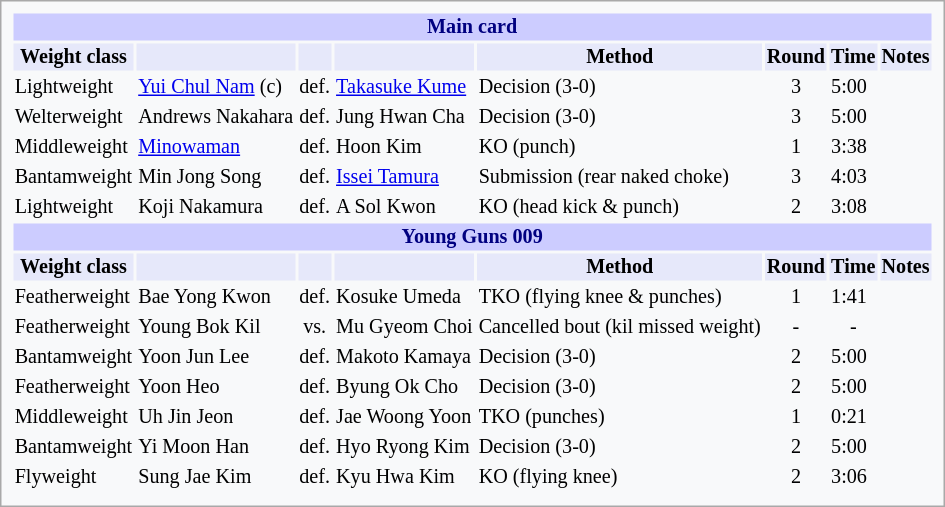<table style="font-size: 84%; border: 1px solid darkgray; padding: 0.43em; background-color: #F8F9FA;">
<tr>
<th colspan="8" style="background-color: #ccf; color: #000080; text-align: center;">Main card</th>
</tr>
<tr>
<th colspan="1" style="background-color: #E6E8FA; color: #000000; text-align: center;">Weight class</th>
<th colspan="1" style="background-color: #E6E8FA; color: #000000; text-align: center;"></th>
<th colspan="1" style="background-color: #E6E8FA; color: #000000; text-align: center;"></th>
<th colspan="1" style="background-color: #E6E8FA; color: #000000; text-align: center;"></th>
<th colspan="1" style="background-color: #E6E8FA; color: #000000; text-align: center;">Method</th>
<th colspan="1" style="background-color: #E6E8FA; color: #000000; text-align: center;">Round</th>
<th colspan="1" style="background-color: #E6E8FA; color: #000000; text-align: center;">Time</th>
<th colspan="1" style="background-color: #E6E8FA; color: #000000; text-align: center;">Notes</th>
</tr>
<tr>
<td>Lightweight</td>
<td> <a href='#'>Yui Chul Nam</a> (c)</td>
<td>def.</td>
<td> <a href='#'>Takasuke Kume</a></td>
<td>Decision (3-0)</td>
<td align="center">3</td>
<td>5:00</td>
<td></td>
</tr>
<tr>
<td>Welterweight</td>
<td> Andrews Nakahara</td>
<td>def.</td>
<td> Jung Hwan Cha</td>
<td>Decision (3-0)</td>
<td align="center">3</td>
<td>5:00</td>
<td></td>
</tr>
<tr>
<td>Middleweight</td>
<td> <a href='#'>Minowaman</a></td>
<td>def.</td>
<td> Hoon Kim</td>
<td>KO (punch)</td>
<td align="center">1</td>
<td>3:38</td>
<td></td>
</tr>
<tr>
<td>Bantamweight</td>
<td> Min Jong Song</td>
<td>def.</td>
<td> <a href='#'>Issei Tamura</a></td>
<td>Submission (rear naked choke)</td>
<td align="center">3</td>
<td>4:03</td>
<td></td>
</tr>
<tr>
<td>Lightweight</td>
<td> Koji Nakamura</td>
<td>def.</td>
<td> A Sol Kwon</td>
<td>KO (head kick & punch)</td>
<td align="center">2</td>
<td>3:08</td>
<td></td>
</tr>
<tr>
<th colspan="8" style="background-color: #ccf; color: #000080; text-align: center;">Young Guns 009</th>
</tr>
<tr>
<th colspan="1" style="background-color: #E6E8FA; color: #000000; text-align: center;">Weight class</th>
<th colspan="1" style="background-color: #E6E8FA; color: #000000; text-align: center;"></th>
<th colspan="1" style="background-color: #E6E8FA; color: #000000; text-align: center;"></th>
<th colspan="1" style="background-color: #E6E8FA; color: #000000; text-align: center;"></th>
<th colspan="1" style="background-color: #E6E8FA; color: #000000; text-align: center;">Method</th>
<th colspan="1" style="background-color: #E6E8FA; color: #000000; text-align: center;">Round</th>
<th colspan="1" style="background-color: #E6E8FA; color: #000000; text-align: center;">Time</th>
<th colspan="1" style="background-color: #E6E8FA; color: #000000; text-align: center;">Notes</th>
</tr>
<tr>
<td>Featherweight</td>
<td> Bae Yong Kwon</td>
<td>def.</td>
<td> Kosuke Umeda</td>
<td>TKO (flying knee & punches)</td>
<td align="center">1</td>
<td>1:41</td>
<td></td>
</tr>
<tr>
<td>Featherweight</td>
<td> Young Bok Kil</td>
<td align="center">vs.</td>
<td> Mu Gyeom Choi</td>
<td>Cancelled bout (kil missed weight)</td>
<td align="center">-</td>
<td align="center">-</td>
<td></td>
</tr>
<tr>
<td>Bantamweight</td>
<td> Yoon Jun Lee</td>
<td>def.</td>
<td> Makoto Kamaya</td>
<td>Decision (3-0)</td>
<td align="center">2</td>
<td>5:00</td>
<td></td>
</tr>
<tr>
<td>Featherweight</td>
<td> Yoon Heo</td>
<td>def.</td>
<td> Byung Ok Cho</td>
<td>Decision (3-0)</td>
<td align="center">2</td>
<td>5:00</td>
<td></td>
</tr>
<tr>
<td>Middleweight</td>
<td> Uh Jin Jeon</td>
<td>def.</td>
<td> Jae Woong Yoon</td>
<td>TKO (punches)</td>
<td align="center">1</td>
<td>0:21</td>
<td></td>
</tr>
<tr>
<td>Bantamweight</td>
<td> Yi Moon Han</td>
<td>def.</td>
<td> Hyo Ryong Kim</td>
<td>Decision (3-0)</td>
<td align="center">2</td>
<td>5:00</td>
<td></td>
</tr>
<tr>
<td>Flyweight</td>
<td> Sung Jae Kim</td>
<td>def.</td>
<td> Kyu Hwa Kim</td>
<td>KO (flying knee)</td>
<td align="center">2</td>
<td>3:06</td>
<td></td>
</tr>
<tr>
</tr>
</table>
